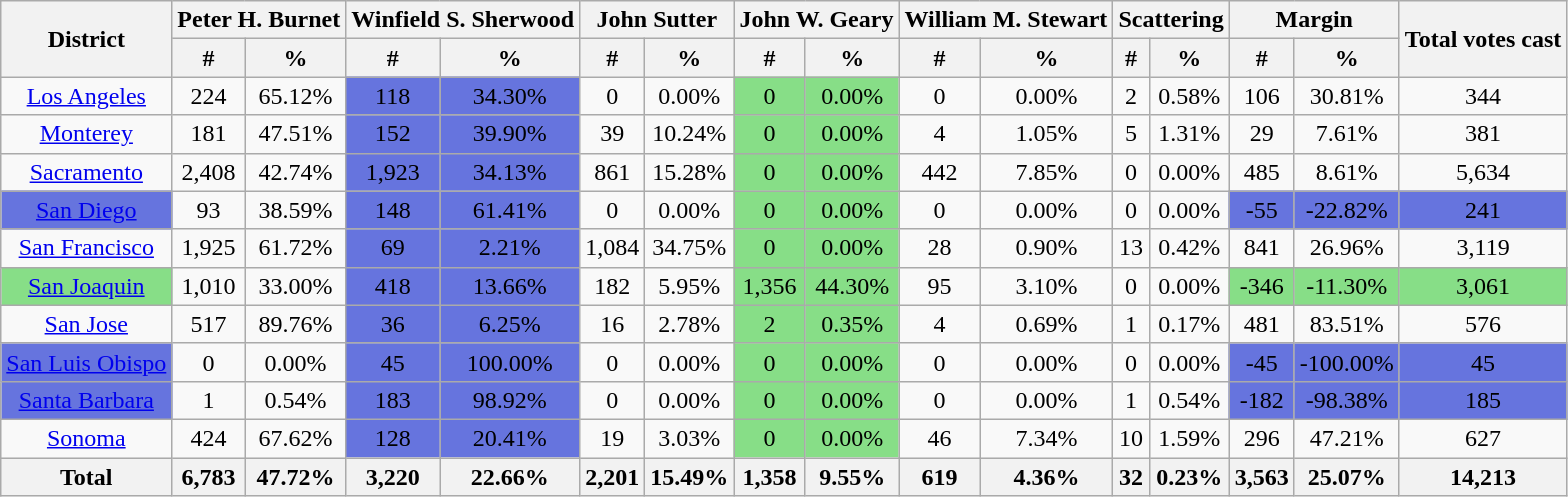<table class="wikitable sortable" style="text-align:center">
<tr>
<th rowspan="2">District</th>
<th style="text-align:center;" colspan="2">Peter H. Burnet</th>
<th style="text-align:center;" colspan="2">Winfield S. Sherwood</th>
<th style="text-align:center;" colspan="2">John Sutter</th>
<th style="text-align:center;" colspan="2">John W. Geary</th>
<th style="text-align:center;" colspan="2">William M. Stewart</th>
<th style="text-align:center;" colspan="2">Scattering</th>
<th style="text-align:center;" colspan="2">Margin</th>
<th style="text-align:center;" rowspan="2">Total votes cast</th>
</tr>
<tr>
<th style="text-align:center;" data-sort-type="number">#</th>
<th style="text-align:center;" data-sort-type="number">%</th>
<th style="text-align:center;" data-sort-type="number">#</th>
<th style="text-align:center;" data-sort-type="number">%</th>
<th style="text-align:center;" data-sort-type="number">#</th>
<th style="text-align:center;" data-sort-type="number">%</th>
<th style="text-align:center;" data-sort-type="number">#</th>
<th style="text-align:center;" data-sort-type="number">%</th>
<th style="text-align:center;" data-sort-type="number">#</th>
<th style="text-align:center;" data-sort-type="number">%</th>
<th style="text-align:center;" data-sort-type="number">#</th>
<th style="text-align:center;" data-sort-type="number">%</th>
<th style="text-align:center;" data-sort-type="number">#</th>
<th style="text-align:center;" data-sort-type="number">%</th>
</tr>
<tr style="text-align:center;">
<td><a href='#'>Los Angeles</a></td>
<td>224</td>
<td>65.12%</td>
<td bgcolor="#6674DE">118</td>
<td bgcolor="#6674DE">34.30%</td>
<td>0</td>
<td>0.00%</td>
<td bgcolor="#87de87">0</td>
<td bgcolor="#87de87">0.00%</td>
<td>0</td>
<td>0.00%</td>
<td>2</td>
<td>0.58%</td>
<td>106</td>
<td>30.81%</td>
<td>344</td>
</tr>
<tr style="text-align:center;">
<td><a href='#'>Monterey</a></td>
<td>181</td>
<td>47.51%</td>
<td bgcolor="#6674DE">152</td>
<td bgcolor="#6674DE">39.90%</td>
<td>39</td>
<td>10.24%</td>
<td bgcolor="#87de87">0</td>
<td bgcolor="#87de87">0.00%</td>
<td>4</td>
<td>1.05%</td>
<td>5</td>
<td>1.31%</td>
<td>29</td>
<td>7.61%</td>
<td>381</td>
</tr>
<tr style="text-align:center;">
<td><a href='#'>Sacramento</a></td>
<td>2,408</td>
<td>42.74%</td>
<td bgcolor="#6674DE">1,923</td>
<td bgcolor="#6674DE">34.13%</td>
<td>861</td>
<td>15.28%</td>
<td bgcolor="#87de87">0</td>
<td bgcolor="#87de87">0.00%</td>
<td>442</td>
<td>7.85%</td>
<td>0</td>
<td>0.00%</td>
<td>485</td>
<td>8.61%</td>
<td>5,634</td>
</tr>
<tr style="text-align:center;">
<td bgcolor="#6674DE"><a href='#'>San Diego</a></td>
<td>93</td>
<td>38.59%</td>
<td bgcolor="#6674DE">148</td>
<td bgcolor="#6674DE">61.41%</td>
<td>0</td>
<td>0.00%</td>
<td bgcolor="#87de87">0</td>
<td bgcolor="#87de87">0.00%</td>
<td>0</td>
<td>0.00%</td>
<td>0</td>
<td>0.00%</td>
<td bgcolor="#6674DE">-55</td>
<td bgcolor="#6674DE">-22.82%</td>
<td bgcolor="#6674DE">241</td>
</tr>
<tr style="text-align:center;">
<td><a href='#'>San Francisco</a></td>
<td>1,925</td>
<td>61.72%</td>
<td bgcolor="#6674DE">69</td>
<td bgcolor="#6674DE">2.21%</td>
<td>1,084</td>
<td>34.75%</td>
<td bgcolor="#87de87">0</td>
<td bgcolor="#87de87">0.00%</td>
<td>28</td>
<td>0.90%</td>
<td>13</td>
<td>0.42%</td>
<td>841</td>
<td>26.96%</td>
<td>3,119</td>
</tr>
<tr style="text-align:center;">
<td bgcolor="#87de87"><a href='#'>San Joaquin</a></td>
<td>1,010</td>
<td>33.00%</td>
<td bgcolor="#6674DE">418</td>
<td bgcolor="#6674DE">13.66%</td>
<td>182</td>
<td>5.95%</td>
<td bgcolor="#87de87">1,356</td>
<td bgcolor="#87de87">44.30%</td>
<td>95</td>
<td>3.10%</td>
<td>0</td>
<td>0.00%</td>
<td bgcolor="#87de87">-346</td>
<td bgcolor="#87de87">-11.30%</td>
<td bgcolor="#87de87">3,061</td>
</tr>
<tr style="text-align:center;">
<td><a href='#'>San Jose</a></td>
<td>517</td>
<td>89.76%</td>
<td bgcolor="#6674DE">36</td>
<td bgcolor="#6674DE">6.25%</td>
<td>16</td>
<td>2.78%</td>
<td bgcolor="#87de87">2</td>
<td bgcolor="#87de87">0.35%</td>
<td>4</td>
<td>0.69%</td>
<td>1</td>
<td>0.17%</td>
<td>481</td>
<td>83.51%</td>
<td>576</td>
</tr>
<tr style="text-align:center;">
<td bgcolor="#6674DE"><a href='#'>San Luis Obispo</a></td>
<td>0</td>
<td>0.00%</td>
<td bgcolor="#6674DE">45</td>
<td bgcolor="#6674DE">100.00%</td>
<td>0</td>
<td>0.00%</td>
<td bgcolor="#87de87">0</td>
<td bgcolor="#87de87">0.00%</td>
<td>0</td>
<td>0.00%</td>
<td>0</td>
<td>0.00%</td>
<td bgcolor="#6674DE">-45</td>
<td bgcolor="#6674DE">-100.00%</td>
<td bgcolor="#6674DE">45</td>
</tr>
<tr style="text-align:center;">
<td bgcolor="#6674DE"><a href='#'>Santa Barbara</a></td>
<td>1</td>
<td>0.54%</td>
<td bgcolor="#6674DE">183</td>
<td bgcolor="#6674DE">98.92%</td>
<td>0</td>
<td>0.00%</td>
<td bgcolor="#87de87">0</td>
<td bgcolor="#87de87">0.00%</td>
<td>0</td>
<td>0.00%</td>
<td>1</td>
<td>0.54%</td>
<td bgcolor="#6674DE">-182</td>
<td bgcolor="#6674DE">-98.38%</td>
<td bgcolor="#6674DE">185</td>
</tr>
<tr style="text-align:center;">
<td><a href='#'>Sonoma</a></td>
<td>424</td>
<td>67.62%</td>
<td bgcolor="#6674DE">128</td>
<td bgcolor="#6674DE">20.41%</td>
<td>19</td>
<td>3.03%</td>
<td bgcolor="#87de87">0</td>
<td bgcolor="#87de87">0.00%</td>
<td>46</td>
<td>7.34%</td>
<td>10</td>
<td>1.59%</td>
<td>296</td>
<td>47.21%</td>
<td>627</td>
</tr>
<tr style="text-align:center;">
<th>Total</th>
<th>6,783</th>
<th>47.72%</th>
<th>3,220</th>
<th>22.66%</th>
<th>2,201</th>
<th>15.49%</th>
<th>1,358</th>
<th>9.55%</th>
<th>619</th>
<th>4.36%</th>
<th>32</th>
<th>0.23%</th>
<th>3,563</th>
<th>25.07%</th>
<th>14,213</th>
</tr>
</table>
